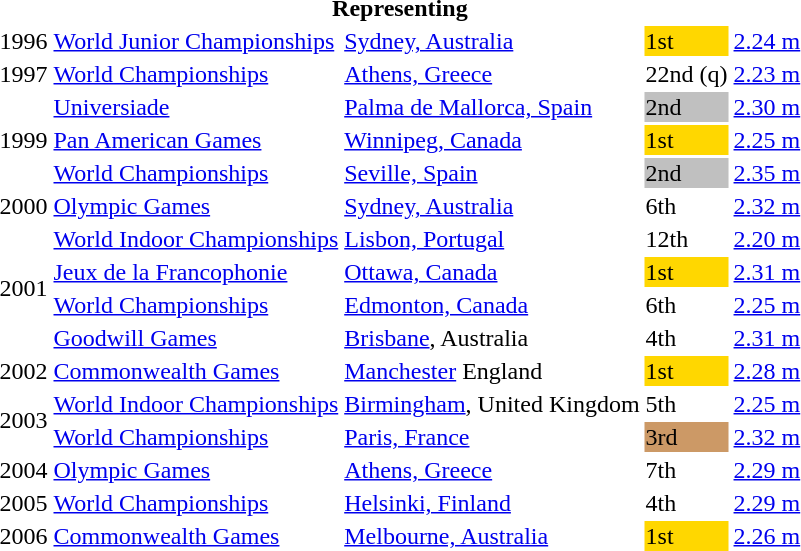<table>
<tr>
<th colspan="6">Representing </th>
</tr>
<tr>
<td>1996</td>
<td><a href='#'>World Junior Championships</a></td>
<td><a href='#'>Sydney, Australia</a></td>
<td bgcolor=gold>1st</td>
<td><a href='#'>2.24 m</a></td>
</tr>
<tr>
<td>1997</td>
<td><a href='#'>World Championships</a></td>
<td><a href='#'>Athens, Greece</a></td>
<td>22nd (q)</td>
<td><a href='#'>2.23 m</a></td>
</tr>
<tr>
<td rowspan=3>1999</td>
<td><a href='#'>Universiade</a></td>
<td><a href='#'>Palma de Mallorca, Spain</a></td>
<td bgcolor=silver>2nd</td>
<td><a href='#'>2.30 m</a></td>
</tr>
<tr>
<td><a href='#'>Pan American Games</a></td>
<td><a href='#'>Winnipeg, Canada</a></td>
<td bgcolor=gold>1st</td>
<td><a href='#'>2.25 m</a></td>
</tr>
<tr>
<td><a href='#'>World Championships</a></td>
<td><a href='#'>Seville, Spain</a></td>
<td bgcolor=silver>2nd</td>
<td><a href='#'>2.35 m</a></td>
</tr>
<tr>
<td>2000</td>
<td><a href='#'>Olympic Games</a></td>
<td><a href='#'>Sydney, Australia</a></td>
<td>6th</td>
<td><a href='#'>2.32 m</a></td>
</tr>
<tr>
<td rowspan=4>2001</td>
<td><a href='#'>World Indoor Championships</a></td>
<td><a href='#'>Lisbon, Portugal</a></td>
<td>12th</td>
<td><a href='#'>2.20 m</a></td>
</tr>
<tr>
<td><a href='#'>Jeux de la Francophonie</a></td>
<td><a href='#'>Ottawa, Canada</a></td>
<td bgcolor=gold>1st</td>
<td><a href='#'>2.31 m</a></td>
</tr>
<tr>
<td><a href='#'>World Championships</a></td>
<td><a href='#'>Edmonton, Canada</a></td>
<td>6th</td>
<td><a href='#'>2.25 m</a></td>
</tr>
<tr>
<td><a href='#'>Goodwill Games</a></td>
<td><a href='#'>Brisbane</a>, Australia</td>
<td>4th</td>
<td><a href='#'>2.31 m</a></td>
</tr>
<tr>
<td>2002</td>
<td><a href='#'>Commonwealth Games</a></td>
<td><a href='#'>Manchester</a> England</td>
<td bgcolor=gold>1st</td>
<td><a href='#'>2.28 m</a></td>
</tr>
<tr>
<td rowspan=2>2003</td>
<td><a href='#'>World Indoor Championships</a></td>
<td><a href='#'>Birmingham</a>, United Kingdom</td>
<td>5th</td>
<td><a href='#'>2.25 m</a></td>
</tr>
<tr>
<td><a href='#'>World Championships</a></td>
<td><a href='#'>Paris, France</a></td>
<td bgcolor=cc9966>3rd</td>
<td><a href='#'>2.32 m</a></td>
</tr>
<tr>
<td>2004</td>
<td><a href='#'>Olympic Games</a></td>
<td><a href='#'>Athens, Greece</a></td>
<td>7th</td>
<td><a href='#'>2.29 m</a></td>
</tr>
<tr>
<td>2005</td>
<td><a href='#'>World Championships</a></td>
<td><a href='#'>Helsinki, Finland</a></td>
<td>4th</td>
<td><a href='#'>2.29 m</a></td>
</tr>
<tr>
<td>2006</td>
<td><a href='#'>Commonwealth Games</a></td>
<td><a href='#'>Melbourne, Australia</a></td>
<td bgcolor=gold>1st</td>
<td><a href='#'>2.26 m</a></td>
</tr>
</table>
